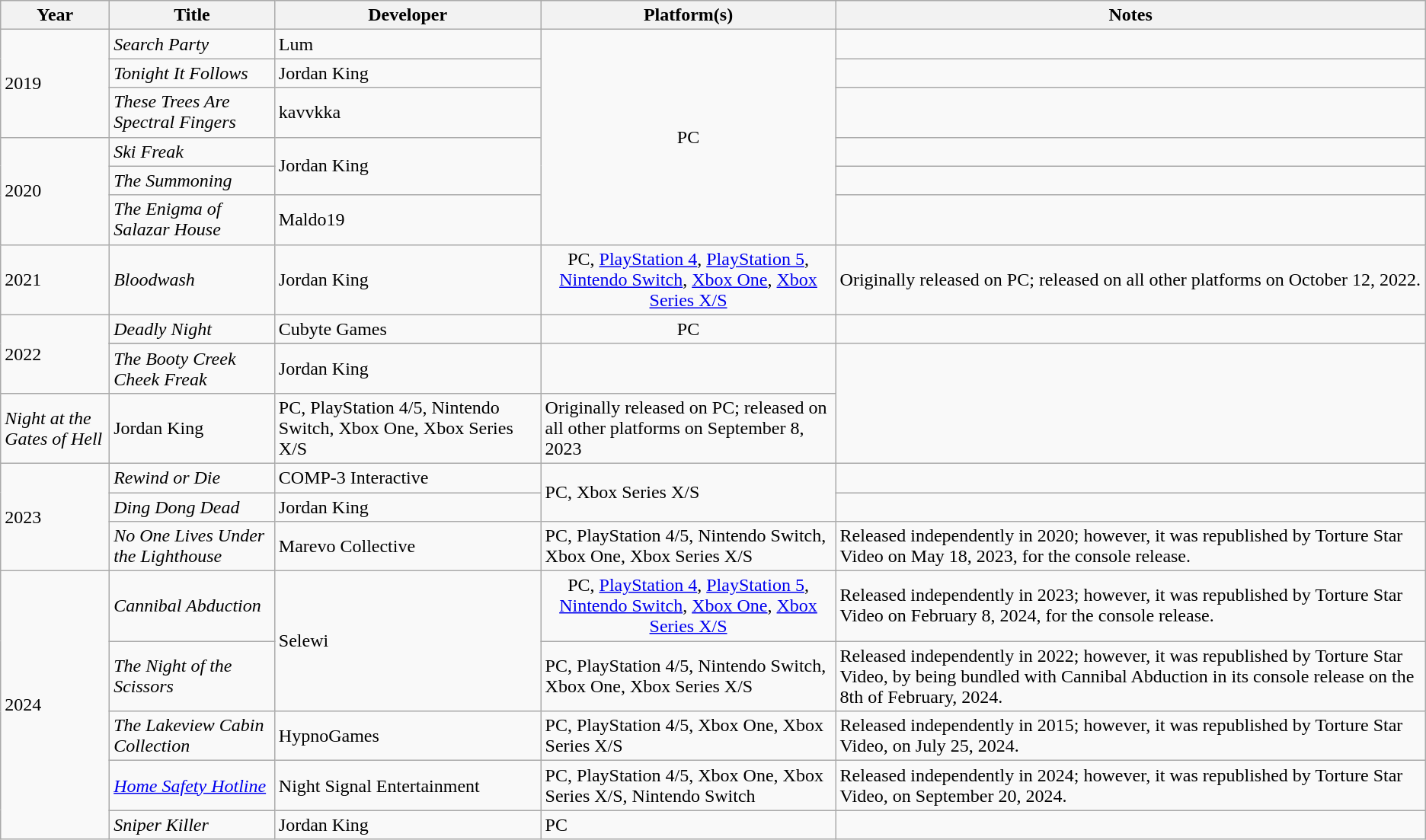<table class="wikitable sortable">
<tr>
<th>Year</th>
<th>Title</th>
<th>Developer</th>
<th>Platform(s)</th>
<th class="unsortable">Notes</th>
</tr>
<tr>
<td rowspan="3">2019</td>
<td><em>Search Party</em></td>
<td>Lum</td>
<td rowspan="6" align="center">PC</td>
<td></td>
</tr>
<tr>
<td><em>Tonight It Follows</em></td>
<td>Jordan King</td>
<td></td>
</tr>
<tr>
<td><em>These Trees Are Spectral Fingers</em></td>
<td>kavvkka</td>
<td></td>
</tr>
<tr>
<td rowspan="3">2020</td>
<td><em>Ski Freak</em></td>
<td rowspan="2">Jordan King</td>
<td></td>
</tr>
<tr>
<td><em>The Summoning</em></td>
<td></td>
</tr>
<tr>
<td><em>The Enigma of Salazar House</em></td>
<td>Maldo19</td>
<td></td>
</tr>
<tr>
<td>2021</td>
<td><em>Bloodwash</em></td>
<td>Jordan King</td>
<td align="center">PC, <a href='#'>PlayStation 4</a>, <a href='#'>PlayStation 5</a>, <a href='#'>Nintendo Switch</a>, <a href='#'>Xbox One</a>, <a href='#'>Xbox Series X/S</a></td>
<td>Originally released on PC; released on all other platforms on October 12, 2022.</td>
</tr>
<tr>
<td rowspan="3">2022</td>
<td><em>Deadly Night</em></td>
<td>Cubyte Games</td>
<td rowspan="2" align="center">PC</td>
<td></td>
</tr>
<tr>
</tr>
<tr>
<td><em>The Booty Creek Cheek Freak</em></td>
<td>Jordan King</td>
<td></td>
</tr>
<tr>
<td><em>Night at the Gates of Hell</em></td>
<td>Jordan King</td>
<td>PC, PlayStation 4/5, Nintendo Switch, Xbox One, Xbox Series X/S</td>
<td>Originally released on PC; released on all other platforms on September 8, 2023</td>
</tr>
<tr>
<td rowspan="3">2023</td>
<td><em>Rewind or Die</em></td>
<td>COMP-3 Interactive</td>
<td rowspan="2">PC, Xbox Series X/S</td>
<td></td>
</tr>
<tr>
<td><em>Ding Dong Dead</em></td>
<td>Jordan King</td>
<td></td>
</tr>
<tr>
<td><em>No One Lives Under the Lighthouse</em></td>
<td>Marevo Collective</td>
<td>PC, PlayStation 4/5, Nintendo Switch, Xbox One, Xbox Series X/S</td>
<td>Released independently in 2020; however, it was republished by Torture Star Video on May 18, 2023, for the console release.</td>
</tr>
<tr>
<td rowspan="5">2024</td>
<td><em>Cannibal Abduction</em></td>
<td rowspan="2">Selewi</td>
<td align="center">PC, <a href='#'>PlayStation 4</a>, <a href='#'>PlayStation 5</a>, <a href='#'>Nintendo Switch</a>, <a href='#'>Xbox One</a>, <a href='#'>Xbox Series X/S</a></td>
<td>Released independently in 2023; however, it was republished by Torture Star Video on February 8, 2024, for the console release.</td>
</tr>
<tr>
<td><em>The Night of the Scissors</em></td>
<td>PC, PlayStation 4/5, Nintendo Switch, Xbox One, Xbox Series X/S</td>
<td>Released independently in 2022; however, it was republished by Torture Star Video, by being bundled with Cannibal Abduction in its console release on the 8th of February, 2024.</td>
</tr>
<tr>
<td><em>The Lakeview Cabin Collection</em></td>
<td>HypnoGames</td>
<td>PC, PlayStation 4/5, Xbox One, Xbox Series X/S</td>
<td>Released independently in 2015; however, it was republished by Torture Star Video, on July 25, 2024.</td>
</tr>
<tr>
<td><em><a href='#'>Home Safety Hotline</a></em></td>
<td>Night Signal Entertainment</td>
<td>PC, PlayStation 4/5, Xbox One, Xbox Series X/S, Nintendo Switch</td>
<td>Released independently in 2024; however, it was republished by Torture Star Video, on September 20, 2024.</td>
</tr>
<tr>
<td><em>Sniper Killer</em></td>
<td>Jordan King</td>
<td>PC</td>
<td></td>
</tr>
</table>
